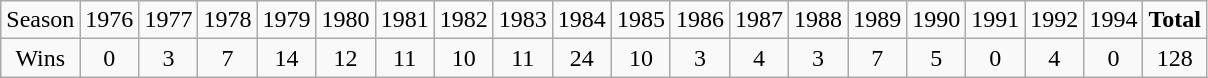<table class="wikitable sortable">
<tr>
<td>Season</td>
<td>1976</td>
<td>1977</td>
<td>1978</td>
<td>1979</td>
<td>1980</td>
<td>1981</td>
<td>1982</td>
<td>1983</td>
<td>1984</td>
<td>1985</td>
<td>1986</td>
<td>1987</td>
<td>1988</td>
<td>1989</td>
<td>1990</td>
<td>1991</td>
<td>1992</td>
<td>1994</td>
<td><strong>Total</strong></td>
</tr>
<tr align=center>
<td>Wins</td>
<td>0</td>
<td>3</td>
<td>7</td>
<td>14</td>
<td>12</td>
<td>11</td>
<td>10</td>
<td>11</td>
<td>24</td>
<td>10</td>
<td>3</td>
<td>4</td>
<td>3</td>
<td>7</td>
<td>5</td>
<td>0</td>
<td>4</td>
<td>0</td>
<td>128</td>
</tr>
</table>
